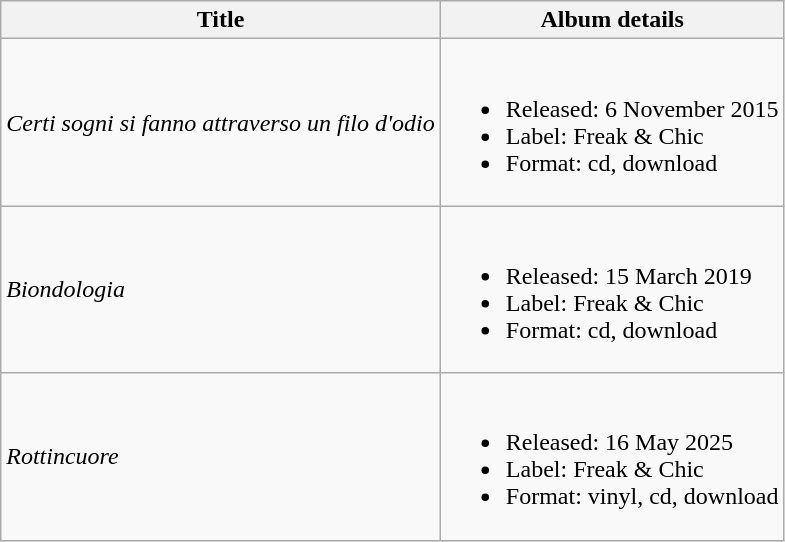<table class="wikitable">
<tr>
<th>Title</th>
<th>Album details</th>
</tr>
<tr>
<td><em>Certi sogni si fanno attraverso un filo d'odio</em></td>
<td><br><ul><li>Released: 6 November 2015</li><li>Label: Freak & Chic</li><li>Format: cd, download</li></ul></td>
</tr>
<tr>
<td><em>Biondologia</em></td>
<td><br><ul><li>Released: 15 March 2019</li><li>Label: Freak & Chic</li><li>Format: cd, download</li></ul></td>
</tr>
<tr>
<td><em>Rottincuore</em></td>
<td><br><ul><li>Released: 16 May 2025</li><li>Label: Freak & Chic</li><li>Format: vinyl, cd, download</li></ul></td>
</tr>
</table>
